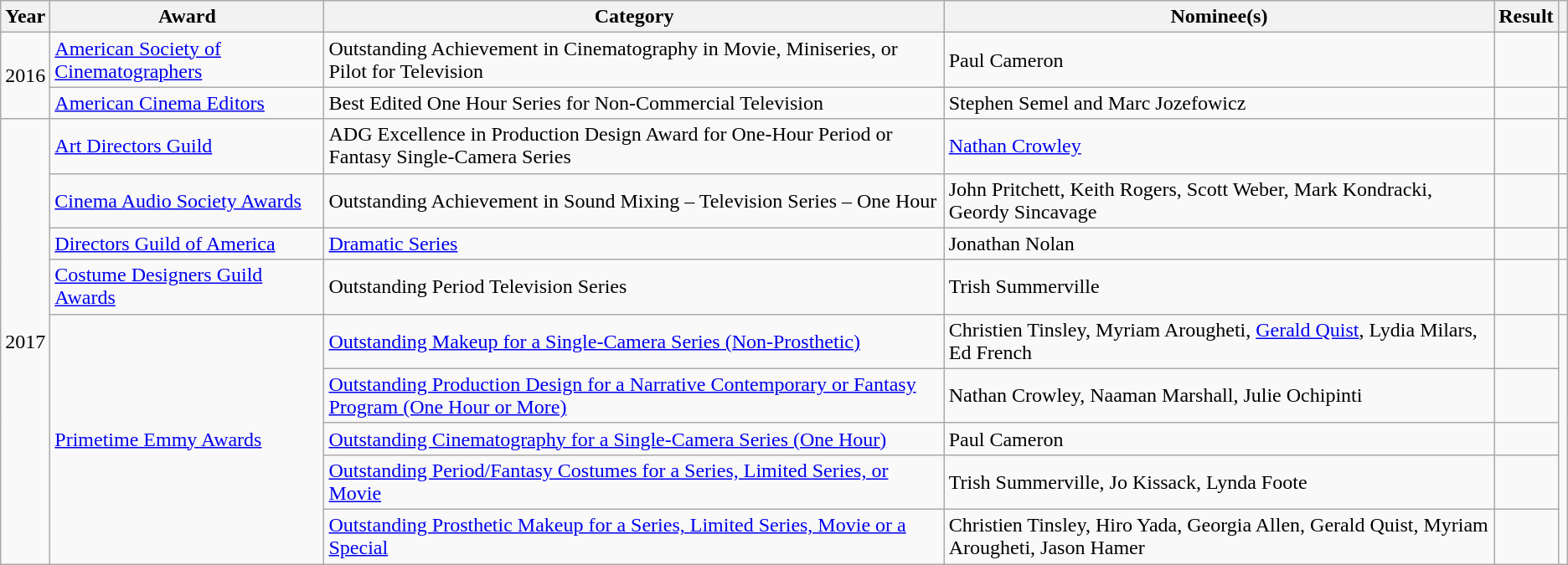<table class="wikitable sortable plainrowheaders">
<tr>
<th>Year</th>
<th>Award</th>
<th>Category</th>
<th>Nominee(s)</th>
<th>Result</th>
<th class="unsortable"></th>
</tr>
<tr>
<td rowspan="2">2016</td>
<td scope="row"><a href='#'>American Society of Cinematographers</a></td>
<td scope="row">Outstanding Achievement in Cinematography in Movie, Miniseries, or Pilot for Television</td>
<td scope="row">Paul Cameron</td>
<td></td>
<td></td>
</tr>
<tr>
<td scope="row"><a href='#'>American Cinema Editors</a></td>
<td scope="row">Best Edited One Hour Series for Non-Commercial Television</td>
<td scope="row">Stephen Semel and Marc Jozefowicz</td>
<td></td>
<td></td>
</tr>
<tr>
<td rowspan="9">2017</td>
<td scope="row"><a href='#'>Art Directors Guild</a></td>
<td scope="row">ADG Excellence in Production Design Award for One-Hour Period or Fantasy Single-Camera Series</td>
<td scope="row"><a href='#'>Nathan Crowley</a></td>
<td></td>
<td></td>
</tr>
<tr>
<td scope="row"><a href='#'>Cinema Audio Society Awards</a></td>
<td scope="row">Outstanding Achievement in Sound Mixing – Television Series – One Hour</td>
<td scope="row">John Pritchett, Keith Rogers, Scott Weber, Mark Kondracki, Geordy Sincavage</td>
<td></td>
<td></td>
</tr>
<tr>
<td scope="row"><a href='#'>Directors Guild of America</a></td>
<td scope="row"><a href='#'>Dramatic Series</a></td>
<td scope="row">Jonathan Nolan</td>
<td></td>
<td></td>
</tr>
<tr>
<td scope="row"><a href='#'>Costume Designers Guild Awards</a></td>
<td scope="row">Outstanding Period Television Series</td>
<td scope="row">Trish Summerville</td>
<td></td>
<td></td>
</tr>
<tr>
<td scope="row" rowspan=5><a href='#'>Primetime Emmy Awards</a></td>
<td scope="row"><a href='#'>Outstanding Makeup for a Single-Camera Series (Non-Prosthetic)</a></td>
<td scope="row">Christien Tinsley, Myriam Arougheti, <a href='#'>Gerald Quist</a>, Lydia Milars, Ed French</td>
<td></td>
</tr>
<tr>
<td scope="row"><a href='#'>Outstanding Production Design for a Narrative Contemporary or Fantasy Program (One Hour or More)</a></td>
<td scope="row">Nathan Crowley, Naaman Marshall, Julie Ochipinti</td>
<td></td>
</tr>
<tr>
<td scope="row"><a href='#'>Outstanding Cinematography for a Single-Camera Series (One Hour)</a></td>
<td scope="row">Paul Cameron</td>
<td></td>
</tr>
<tr>
<td scope="row"><a href='#'>Outstanding Period/Fantasy Costumes for a Series, Limited Series, or Movie</a></td>
<td scope="row">Trish Summerville, Jo Kissack, Lynda Foote</td>
<td></td>
</tr>
<tr>
<td scope="row"><a href='#'>Outstanding Prosthetic Makeup for a Series, Limited Series, Movie or a Special</a></td>
<td scope="row">Christien Tinsley, Hiro Yada, Georgia Allen, Gerald Quist, Myriam Arougheti, Jason Hamer</td>
<td></td>
</tr>
</table>
